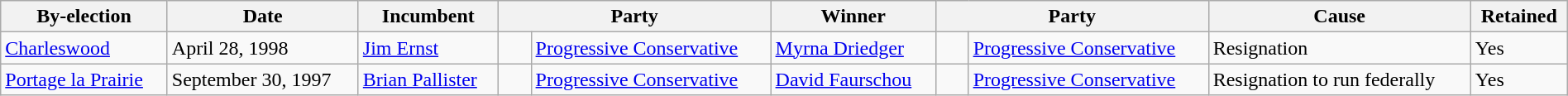<table class="wikitable" style="width:100%">
<tr>
<th>By-election</th>
<th>Date</th>
<th>Incumbent</th>
<th colspan="2">Party</th>
<th>Winner</th>
<th colspan="2">Party</th>
<th>Cause</th>
<th>Retained</th>
</tr>
<tr>
<td><a href='#'>Charleswood</a></td>
<td>April 28, 1998</td>
<td><a href='#'>Jim Ernst</a></td>
<td>    </td>
<td><a href='#'>Progressive Conservative</a></td>
<td><a href='#'>Myrna Driedger</a></td>
<td>    </td>
<td><a href='#'>Progressive Conservative</a></td>
<td>Resignation</td>
<td>Yes</td>
</tr>
<tr>
<td><a href='#'>Portage la Prairie</a></td>
<td>September 30, 1997</td>
<td><a href='#'>Brian Pallister</a></td>
<td>    </td>
<td><a href='#'>Progressive Conservative</a></td>
<td><a href='#'>David Faurschou</a></td>
<td>    </td>
<td><a href='#'>Progressive Conservative</a></td>
<td>Resignation to run federally</td>
<td>Yes</td>
</tr>
</table>
